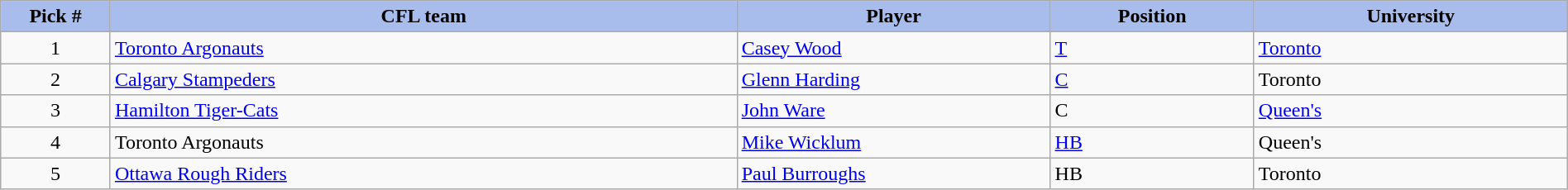<table class="wikitable" style="width: 100%">
<tr>
<th style="background:#A8BDEC;" width=7%>Pick #</th>
<th width=40% style="background:#A8BDEC;">CFL team</th>
<th width=20% style="background:#A8BDEC;">Player</th>
<th width=13% style="background:#A8BDEC;">Position</th>
<th width=20% style="background:#A8BDEC;">University</th>
</tr>
<tr>
<td align=center>1</td>
<td><a href='#'>Toronto Argonauts</a></td>
<td><a href='#'>Casey Wood</a></td>
<td><a href='#'>T</a></td>
<td><a href='#'>Toronto</a></td>
</tr>
<tr>
<td align=center>2</td>
<td><a href='#'>Calgary Stampeders</a></td>
<td><a href='#'>Glenn Harding</a></td>
<td><a href='#'>C</a></td>
<td>Toronto</td>
</tr>
<tr>
<td align=center>3</td>
<td><a href='#'>Hamilton Tiger-Cats</a></td>
<td><a href='#'>John Ware</a></td>
<td>C</td>
<td><a href='#'>Queen's</a></td>
</tr>
<tr>
<td align=center>4</td>
<td>Toronto Argonauts</td>
<td><a href='#'>Mike Wicklum</a></td>
<td><a href='#'>HB</a></td>
<td>Queen's</td>
</tr>
<tr>
<td align=center>5</td>
<td><a href='#'>Ottawa Rough Riders</a></td>
<td><a href='#'>Paul Burroughs</a></td>
<td>HB</td>
<td>Toronto</td>
</tr>
</table>
